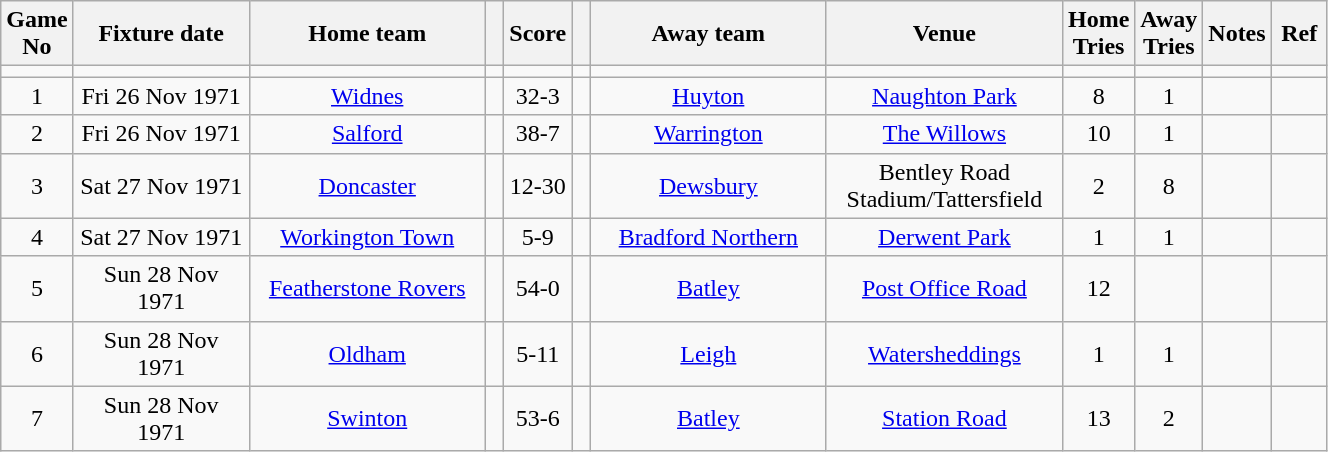<table class="wikitable" style="text-align:center;">
<tr>
<th width=10 abbr="No">Game No</th>
<th width=110 abbr="Date">Fixture date</th>
<th width=150 abbr="Home team">Home team</th>
<th width=5 abbr="space"></th>
<th width=20 abbr="Score">Score</th>
<th width=5 abbr="space"></th>
<th width=150 abbr="Away team">Away team</th>
<th width=150 abbr="Venue">Venue</th>
<th width=30 abbr="Home Tries">Home Tries</th>
<th width=30 abbr="Away Tries">Away Tries</th>
<th width=20 abbr="Notes">Notes</th>
<th width=30 abbr="Ref">Ref</th>
</tr>
<tr>
<td></td>
<td></td>
<td></td>
<td></td>
<td></td>
<td></td>
<td></td>
<td></td>
<td></td>
<td></td>
<td></td>
<td></td>
</tr>
<tr>
<td>1</td>
<td>Fri 26 Nov 1971</td>
<td><a href='#'>Widnes</a></td>
<td></td>
<td>32-3</td>
<td></td>
<td><a href='#'>Huyton</a></td>
<td><a href='#'>Naughton Park</a></td>
<td>8</td>
<td>1</td>
<td></td>
<td></td>
</tr>
<tr>
<td>2</td>
<td>Fri 26 Nov 1971</td>
<td><a href='#'>Salford</a></td>
<td></td>
<td>38-7</td>
<td></td>
<td><a href='#'>Warrington</a></td>
<td><a href='#'>The Willows</a></td>
<td>10</td>
<td>1</td>
<td></td>
<td></td>
</tr>
<tr>
<td>3</td>
<td>Sat 27 Nov 1971</td>
<td><a href='#'>Doncaster</a></td>
<td></td>
<td>12-30</td>
<td></td>
<td><a href='#'>Dewsbury</a></td>
<td>Bentley Road Stadium/Tattersfield</td>
<td>2</td>
<td>8</td>
<td></td>
<td></td>
</tr>
<tr>
<td>4</td>
<td>Sat 27 Nov 1971</td>
<td><a href='#'>Workington Town</a></td>
<td></td>
<td>5-9</td>
<td></td>
<td><a href='#'>Bradford Northern</a></td>
<td><a href='#'>Derwent Park</a></td>
<td>1</td>
<td>1</td>
<td></td>
<td></td>
</tr>
<tr>
<td>5</td>
<td>Sun 28 Nov 1971</td>
<td><a href='#'>Featherstone Rovers</a></td>
<td></td>
<td>54-0</td>
<td></td>
<td><a href='#'>Batley</a></td>
<td><a href='#'>Post Office Road</a></td>
<td>12</td>
<td></td>
<td></td>
<td></td>
</tr>
<tr>
<td>6</td>
<td>Sun 28 Nov 1971</td>
<td><a href='#'>Oldham</a></td>
<td></td>
<td>5-11</td>
<td></td>
<td><a href='#'>Leigh</a></td>
<td><a href='#'>Watersheddings</a></td>
<td>1</td>
<td>1</td>
<td></td>
<td></td>
</tr>
<tr>
<td>7</td>
<td>Sun 28 Nov 1971</td>
<td><a href='#'>Swinton</a></td>
<td></td>
<td>53-6</td>
<td></td>
<td><a href='#'>Batley</a></td>
<td><a href='#'>Station Road</a></td>
<td>13</td>
<td>2</td>
<td></td>
<td></td>
</tr>
</table>
